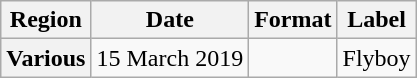<table class="wikitable plainrowheaders">
<tr>
<th scope="col">Region</th>
<th scope="col">Date</th>
<th scope="col">Format</th>
<th scope="col">Label</th>
</tr>
<tr>
<th scope="row">Various</th>
<td>15 March 2019</td>
<td></td>
<td>Flyboy</td>
</tr>
</table>
